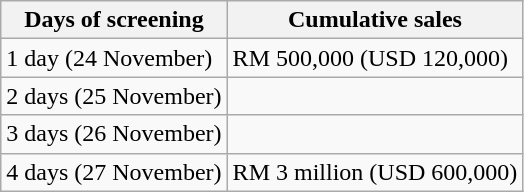<table class=wikitable>
<tr>
<th>Days of screening</th>
<th>Cumulative sales</th>
</tr>
<tr>
<td>1 day (24 November)</td>
<td>RM 500,000 (USD 120,000)</td>
</tr>
<tr>
<td>2 days (25 November)</td>
<td></td>
</tr>
<tr>
<td>3 days (26 November)</td>
<td></td>
</tr>
<tr>
<td>4 days (27 November)</td>
<td>RM 3 million (USD 600,000)</td>
</tr>
</table>
